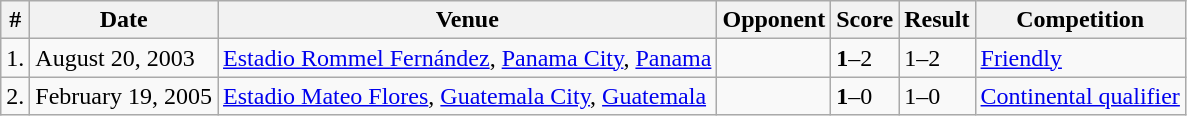<table class="wikitable">
<tr>
<th>#</th>
<th>Date</th>
<th>Venue</th>
<th>Opponent</th>
<th>Score</th>
<th>Result</th>
<th>Competition</th>
</tr>
<tr>
<td>1.</td>
<td>August 20, 2003</td>
<td><a href='#'>Estadio Rommel Fernández</a>, <a href='#'>Panama City</a>, <a href='#'>Panama</a></td>
<td></td>
<td><strong>1</strong>–2</td>
<td>1–2</td>
<td><a href='#'>Friendly</a></td>
</tr>
<tr>
<td>2.</td>
<td>February 19, 2005</td>
<td><a href='#'>Estadio Mateo Flores</a>, <a href='#'>Guatemala City</a>, <a href='#'>Guatemala</a></td>
<td></td>
<td><strong>1</strong>–0</td>
<td>1–0</td>
<td><a href='#'>Continental qualifier</a></td>
</tr>
</table>
